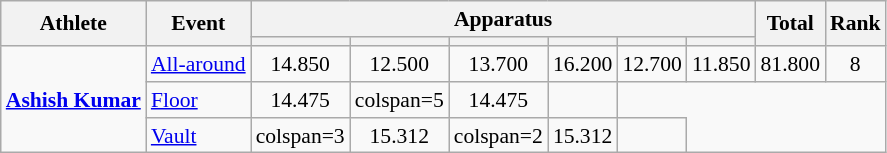<table class="wikitable" style="font-size:90%">
<tr>
<th rowspan=2>Athlete</th>
<th rowspan=2>Event</th>
<th colspan =6>Apparatus</th>
<th rowspan=2>Total</th>
<th rowspan=2>Rank</th>
</tr>
<tr style="font-size:95%">
<th></th>
<th></th>
<th></th>
<th></th>
<th></th>
<th></th>
</tr>
<tr align=center>
<td align=left rowspan=3><strong><a href='#'>Ashish Kumar</a></strong></td>
<td align=left><a href='#'>All-around</a></td>
<td>14.850</td>
<td>12.500</td>
<td>13.700</td>
<td>16.200</td>
<td>12.700</td>
<td>11.850</td>
<td>81.800</td>
<td>8</td>
</tr>
<tr align=center>
<td align=left><a href='#'>Floor</a></td>
<td>14.475</td>
<td>colspan=5 </td>
<td>14.475</td>
<td></td>
</tr>
<tr align=center>
<td align=left><a href='#'>Vault</a></td>
<td>colspan=3 </td>
<td>15.312</td>
<td>colspan=2 </td>
<td>15.312</td>
<td></td>
</tr>
</table>
